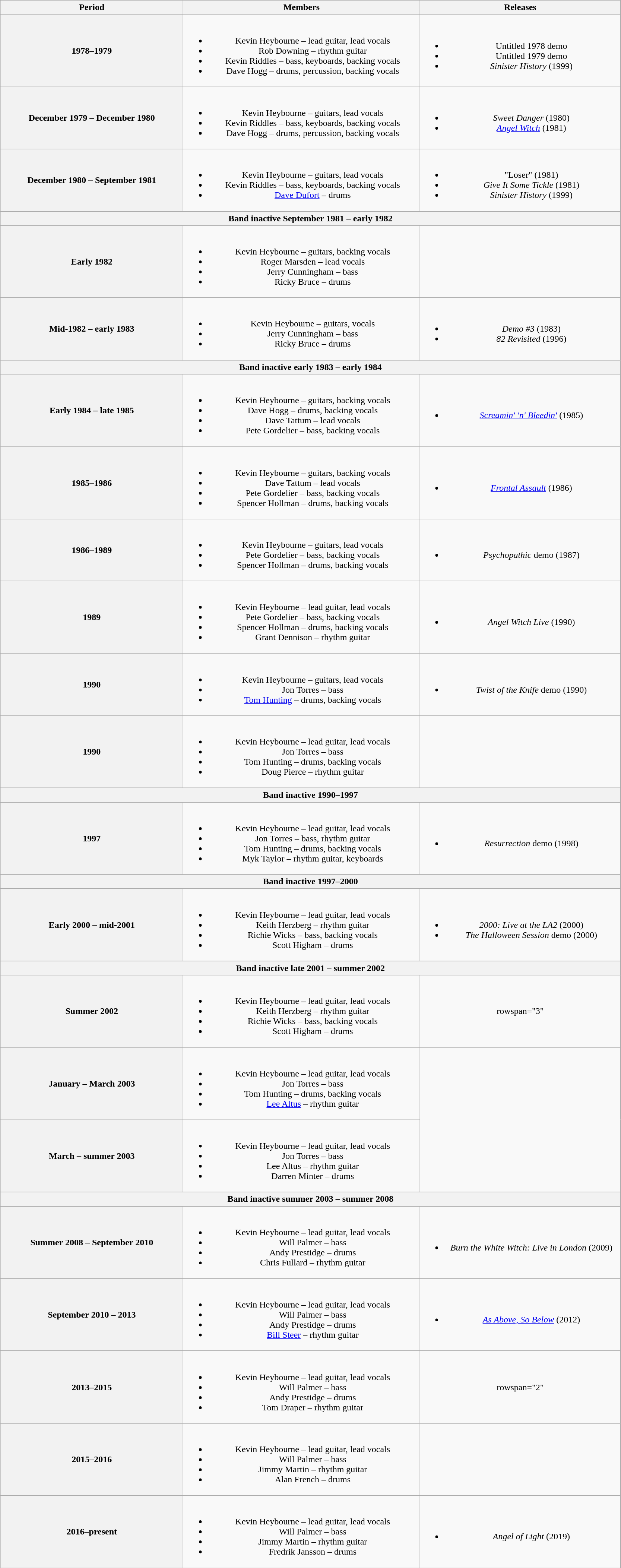<table class="wikitable plainrowheaders" style="text-align:center;">
<tr>
<th scope="col" style="width:20em;">Period</th>
<th scope="col" style="width:26em;">Members</th>
<th scope="col" style="width:22em;">Releases</th>
</tr>
<tr>
<th scope="col">1978–1979</th>
<td><br><ul><li>Kevin Heybourne – lead guitar, lead vocals</li><li>Rob Downing – rhythm guitar</li><li>Kevin Riddles – bass, keyboards, backing vocals</li><li>Dave Hogg – drums, percussion, backing vocals</li></ul></td>
<td><br><ul><li>Untitled 1978 demo</li><li>Untitled 1979 demo</li><li><em>Sinister History</em> (1999) </li></ul></td>
</tr>
<tr>
<th scope="col">December 1979 – December 1980</th>
<td><br><ul><li>Kevin Heybourne – guitars, lead vocals</li><li>Kevin Riddles – bass, keyboards, backing vocals</li><li>Dave Hogg – drums, percussion, backing vocals</li></ul></td>
<td><br><ul><li><em>Sweet Danger</em> (1980)</li><li><em><a href='#'>Angel Witch</a></em> (1981)</li></ul></td>
</tr>
<tr>
<th scope="col">December 1980 – September 1981</th>
<td><br><ul><li>Kevin Heybourne – guitars, lead vocals</li><li>Kevin Riddles – bass, keyboards, backing vocals</li><li><a href='#'>Dave Dufort</a> – drums</li></ul></td>
<td><br><ul><li>"Loser" (1981)</li><li><em>Give It Some Tickle</em> (1981)</li><li><em>Sinister History</em> (1999) </li></ul></td>
</tr>
<tr>
<th scope="col" colspan="3">Band inactive September 1981 – early 1982</th>
</tr>
<tr>
<th scope="col">Early 1982</th>
<td><br><ul><li>Kevin Heybourne – guitars, backing vocals</li><li>Roger Marsden – lead vocals</li><li>Jerry Cunningham – bass</li><li>Ricky Bruce – drums</li></ul></td>
<td></td>
</tr>
<tr>
<th scope="col">Mid-1982 – early 1983</th>
<td><br><ul><li>Kevin Heybourne – guitars, vocals</li><li>Jerry Cunningham – bass</li><li>Ricky Bruce – drums</li></ul></td>
<td><br><ul><li><em>Demo #3</em> (1983)</li><li><em>82 Revisited</em> (1996)</li></ul></td>
</tr>
<tr>
<th scope="col" colspan="3">Band inactive early 1983 – early 1984</th>
</tr>
<tr>
<th scope="col">Early 1984 – late 1985</th>
<td><br><ul><li>Kevin Heybourne – guitars, backing vocals</li><li>Dave Hogg – drums, backing vocals</li><li>Dave Tattum – lead vocals</li><li>Pete Gordelier – bass, backing vocals</li></ul></td>
<td><br><ul><li><em><a href='#'>Screamin' 'n' Bleedin'</a></em> (1985)</li></ul></td>
</tr>
<tr>
<th scope="col">1985–1986</th>
<td><br><ul><li>Kevin Heybourne – guitars, backing vocals</li><li>Dave Tattum – lead vocals</li><li>Pete Gordelier – bass, backing vocals</li><li>Spencer Hollman – drums, backing vocals</li></ul></td>
<td><br><ul><li><em><a href='#'>Frontal Assault</a></em> (1986)</li></ul></td>
</tr>
<tr>
<th scope="col">1986–1989</th>
<td><br><ul><li>Kevin Heybourne – guitars, lead vocals</li><li>Pete Gordelier – bass, backing vocals</li><li>Spencer Hollman – drums, backing vocals</li></ul></td>
<td><br><ul><li><em>Psychopathic</em> demo (1987)</li></ul></td>
</tr>
<tr>
<th scope="col">1989</th>
<td><br><ul><li>Kevin Heybourne – lead guitar, lead vocals</li><li>Pete Gordelier – bass, backing vocals</li><li>Spencer Hollman – drums, backing vocals</li><li>Grant Dennison – rhythm guitar</li></ul></td>
<td><br><ul><li><em>Angel Witch Live</em> (1990)</li></ul></td>
</tr>
<tr>
<th scope="col">1990</th>
<td><br><ul><li>Kevin Heybourne – guitars, lead vocals</li><li>Jon Torres – bass</li><li><a href='#'>Tom Hunting</a> – drums, backing vocals</li></ul></td>
<td><br><ul><li><em>Twist of the Knife</em> demo (1990)</li></ul></td>
</tr>
<tr>
<th scope="col">1990</th>
<td><br><ul><li>Kevin Heybourne – lead guitar, lead vocals</li><li>Jon Torres – bass</li><li>Tom Hunting – drums, backing vocals</li><li>Doug Pierce – rhythm guitar</li></ul></td>
<td></td>
</tr>
<tr>
<th scope="col" colspan="3">Band inactive 1990–1997</th>
</tr>
<tr>
<th scope="col">1997<br></th>
<td><br><ul><li>Kevin Heybourne – lead guitar, lead vocals</li><li>Jon Torres – bass, rhythm guitar</li><li>Tom Hunting – drums, backing vocals</li><li>Myk Taylor – rhythm guitar, keyboards</li></ul></td>
<td><br><ul><li><em>Resurrection</em> demo (1998)</li></ul></td>
</tr>
<tr>
<th scope="col" colspan="3">Band inactive 1997–2000</th>
</tr>
<tr>
<th scope="col">Early 2000 – mid-2001</th>
<td><br><ul><li>Kevin Heybourne – lead guitar, lead vocals</li><li>Keith Herzberg – rhythm guitar</li><li>Richie Wicks – bass, backing vocals</li><li>Scott Higham – drums</li></ul></td>
<td><br><ul><li><em>2000: Live at the LA2</em> (2000)</li><li><em>The Halloween Session</em> demo (2000)</li></ul></td>
</tr>
<tr>
<th scope="col" colspan="3">Band inactive late 2001 – summer 2002</th>
</tr>
<tr>
<th scope="col">Summer 2002</th>
<td><br><ul><li>Kevin Heybourne – lead guitar, lead vocals</li><li>Keith Herzberg – rhythm guitar</li><li>Richie Wicks – bass, backing vocals</li><li>Scott Higham – drums</li></ul></td>
<td>rowspan="3" </td>
</tr>
<tr>
<th scope="col">January – March 2003</th>
<td><br><ul><li>Kevin Heybourne – lead guitar, lead vocals</li><li>Jon Torres – bass</li><li>Tom Hunting – drums, backing vocals</li><li><a href='#'>Lee Altus</a> – rhythm guitar</li></ul></td>
</tr>
<tr>
<th scope="col">March – summer 2003</th>
<td><br><ul><li>Kevin Heybourne – lead guitar, lead vocals</li><li>Jon Torres – bass</li><li>Lee Altus – rhythm guitar</li><li>Darren Minter – drums</li></ul></td>
</tr>
<tr>
<th scope="col" colspan="3">Band inactive summer 2003 – summer 2008</th>
</tr>
<tr>
<th scope="col">Summer 2008 – September 2010</th>
<td><br><ul><li>Kevin Heybourne – lead guitar, lead vocals</li><li>Will Palmer – bass</li><li>Andy Prestidge – drums</li><li>Chris Fullard – rhythm guitar</li></ul></td>
<td><br><ul><li><em>Burn the White Witch: Live in London</em> (2009)<br></li></ul></td>
</tr>
<tr>
<th scope="col">September 2010 – 2013</th>
<td><br><ul><li>Kevin Heybourne – lead guitar, lead vocals</li><li>Will Palmer – bass</li><li>Andy Prestidge – drums</li><li><a href='#'>Bill Steer</a> – rhythm guitar</li></ul></td>
<td><br><ul><li><em><a href='#'>As Above, So Below</a></em> (2012)<br></li></ul></td>
</tr>
<tr>
<th scope="col">2013–2015</th>
<td><br><ul><li>Kevin Heybourne – lead guitar, lead vocals</li><li>Will Palmer – bass</li><li>Andy Prestidge – drums</li><li>Tom Draper – rhythm guitar</li></ul></td>
<td>rowspan="2" </td>
</tr>
<tr>
<th scope="col">2015–2016</th>
<td><br><ul><li>Kevin Heybourne – lead guitar, lead vocals</li><li>Will Palmer – bass</li><li>Jimmy Martin – rhythm guitar</li><li>Alan French – drums</li></ul></td>
</tr>
<tr>
<th scope="col">2016–present</th>
<td><br><ul><li>Kevin Heybourne – lead guitar, lead vocals</li><li>Will Palmer – bass</li><li>Jimmy Martin – rhythm guitar</li><li>Fredrik Jansson – drums</li></ul></td>
<td><br><ul><li><em>Angel of Light</em> (2019)</li></ul></td>
</tr>
</table>
